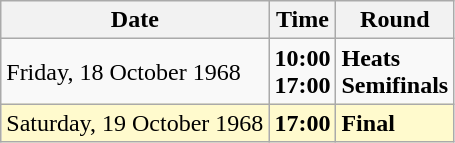<table class="wikitable">
<tr>
<th>Date</th>
<th>Time</th>
<th>Round</th>
</tr>
<tr>
<td>Friday, 18 October 1968</td>
<td><strong>10:00</strong><br><strong>17:00</strong></td>
<td><strong>Heats</strong><br><strong>Semifinals</strong></td>
</tr>
<tr style=background:lemonchiffon>
<td>Saturday, 19 October 1968</td>
<td><strong>17:00</strong></td>
<td><strong>Final</strong></td>
</tr>
</table>
